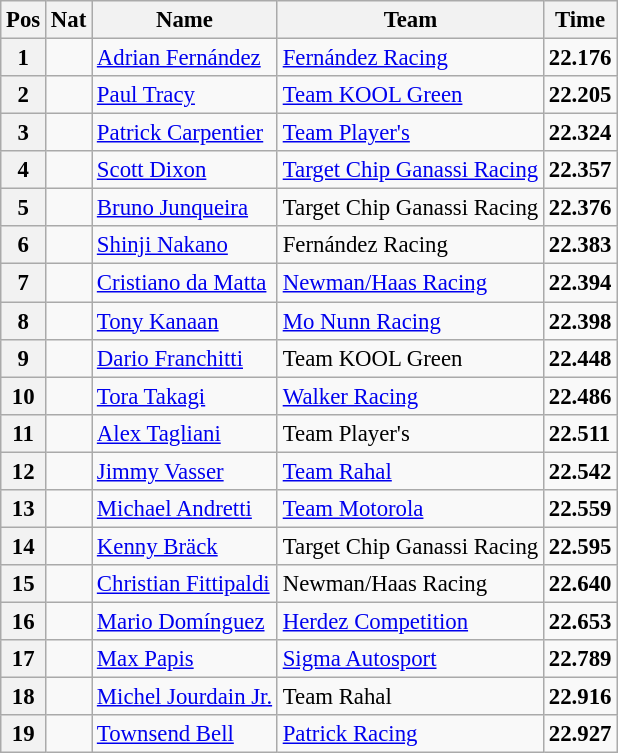<table class="wikitable" style="font-size: 95%;">
<tr>
<th>Pos</th>
<th>Nat</th>
<th>Name</th>
<th>Team</th>
<th>Time</th>
</tr>
<tr>
<th>1</th>
<td></td>
<td><a href='#'>Adrian Fernández</a></td>
<td><a href='#'>Fernández Racing</a></td>
<td><strong>22.176</strong></td>
</tr>
<tr>
<th>2</th>
<td></td>
<td><a href='#'>Paul Tracy</a></td>
<td><a href='#'>Team KOOL Green</a></td>
<td><strong>22.205</strong></td>
</tr>
<tr>
<th>3</th>
<td></td>
<td><a href='#'>Patrick Carpentier</a></td>
<td><a href='#'>Team Player's</a></td>
<td><strong>22.324</strong></td>
</tr>
<tr>
<th>4</th>
<td></td>
<td><a href='#'>Scott Dixon</a></td>
<td><a href='#'>Target Chip Ganassi Racing</a></td>
<td><strong>22.357</strong></td>
</tr>
<tr>
<th>5</th>
<td></td>
<td><a href='#'>Bruno Junqueira</a></td>
<td>Target Chip Ganassi Racing</td>
<td><strong>22.376</strong></td>
</tr>
<tr>
<th>6</th>
<td></td>
<td><a href='#'>Shinji Nakano</a></td>
<td>Fernández Racing</td>
<td><strong>22.383</strong></td>
</tr>
<tr>
<th>7</th>
<td></td>
<td><a href='#'>Cristiano da Matta</a></td>
<td><a href='#'>Newman/Haas Racing</a></td>
<td><strong>22.394</strong></td>
</tr>
<tr>
<th>8</th>
<td></td>
<td><a href='#'>Tony Kanaan</a></td>
<td><a href='#'>Mo Nunn Racing</a></td>
<td><strong>22.398</strong></td>
</tr>
<tr>
<th>9</th>
<td></td>
<td><a href='#'>Dario Franchitti</a></td>
<td>Team KOOL Green</td>
<td><strong>22.448</strong></td>
</tr>
<tr>
<th>10</th>
<td></td>
<td><a href='#'>Tora Takagi</a></td>
<td><a href='#'>Walker Racing</a></td>
<td><strong>22.486</strong></td>
</tr>
<tr>
<th>11</th>
<td></td>
<td><a href='#'>Alex Tagliani</a></td>
<td>Team Player's</td>
<td><strong>22.511</strong></td>
</tr>
<tr>
<th>12</th>
<td></td>
<td><a href='#'>Jimmy Vasser</a></td>
<td><a href='#'>Team Rahal</a></td>
<td><strong>22.542</strong></td>
</tr>
<tr>
<th>13</th>
<td></td>
<td><a href='#'>Michael Andretti</a></td>
<td><a href='#'>Team Motorola</a></td>
<td><strong>22.559</strong></td>
</tr>
<tr>
<th>14</th>
<td></td>
<td><a href='#'>Kenny Bräck</a></td>
<td>Target Chip Ganassi Racing</td>
<td><strong>22.595</strong></td>
</tr>
<tr>
<th>15</th>
<td></td>
<td><a href='#'>Christian Fittipaldi</a></td>
<td>Newman/Haas Racing</td>
<td><strong>22.640</strong></td>
</tr>
<tr>
<th>16</th>
<td></td>
<td><a href='#'>Mario Domínguez</a></td>
<td><a href='#'>Herdez Competition</a></td>
<td><strong>22.653</strong></td>
</tr>
<tr>
<th>17</th>
<td></td>
<td><a href='#'>Max Papis</a></td>
<td><a href='#'>Sigma Autosport</a></td>
<td><strong>22.789</strong></td>
</tr>
<tr>
<th>18</th>
<td></td>
<td><a href='#'>Michel Jourdain Jr.</a></td>
<td>Team Rahal</td>
<td><strong>22.916</strong></td>
</tr>
<tr>
<th>19</th>
<td></td>
<td><a href='#'>Townsend Bell</a></td>
<td><a href='#'>Patrick Racing</a></td>
<td><strong>22.927</strong></td>
</tr>
</table>
